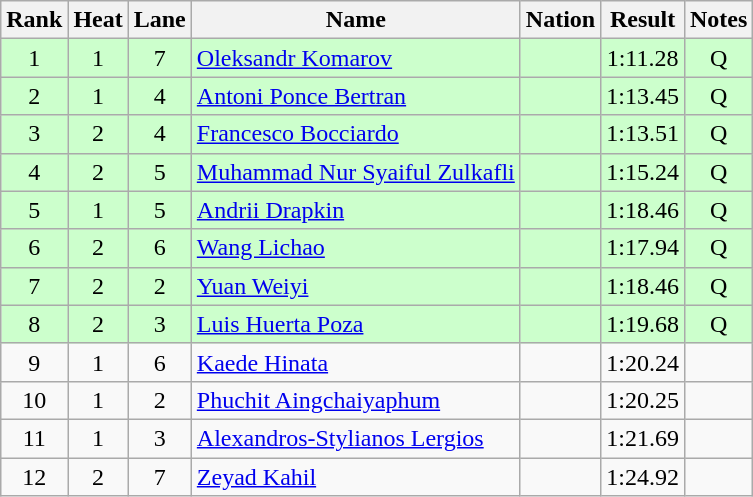<table class="wikitable sortable" style="text-align:center">
<tr>
<th>Rank</th>
<th>Heat</th>
<th>Lane</th>
<th>Name</th>
<th>Nation</th>
<th>Result</th>
<th>Notes</th>
</tr>
<tr bgcolor=ccffcc>
<td>1</td>
<td>1</td>
<td>7</td>
<td align="left"><a href='#'>Oleksandr Komarov</a></td>
<td align="left"></td>
<td>1:11.28</td>
<td>Q</td>
</tr>
<tr bgcolor=ccffcc>
<td>2</td>
<td>1</td>
<td>4</td>
<td align="left"><a href='#'>Antoni Ponce Bertran</a></td>
<td align="left"></td>
<td>1:13.45</td>
<td>Q</td>
</tr>
<tr bgcolor=ccffcc>
<td>3</td>
<td>2</td>
<td>4</td>
<td align="left"><a href='#'>Francesco Bocciardo</a></td>
<td align="left"></td>
<td>1:13.51</td>
<td>Q</td>
</tr>
<tr bgcolor=ccffcc>
<td>4</td>
<td>2</td>
<td>5</td>
<td align="left"><a href='#'>Muhammad Nur Syaiful Zulkafli</a></td>
<td align="left"></td>
<td>1:15.24</td>
<td>Q</td>
</tr>
<tr bgcolor=ccffcc>
<td>5</td>
<td>1</td>
<td>5</td>
<td align="left"><a href='#'>Andrii Drapkin</a></td>
<td align="left"></td>
<td>1:18.46</td>
<td>Q</td>
</tr>
<tr bgcolor=ccffcc>
<td>6</td>
<td>2</td>
<td>6</td>
<td align="left"><a href='#'>Wang Lichao</a></td>
<td align="left"></td>
<td>1:17.94</td>
<td>Q</td>
</tr>
<tr bgcolor=ccffcc>
<td>7</td>
<td>2</td>
<td>2</td>
<td align="left"><a href='#'>Yuan Weiyi</a></td>
<td align="left"></td>
<td>1:18.46</td>
<td>Q</td>
</tr>
<tr bgcolor=ccffcc>
<td>8</td>
<td>2</td>
<td>3</td>
<td align="left"><a href='#'>Luis Huerta Poza</a></td>
<td align="left"></td>
<td>1:19.68</td>
<td>Q</td>
</tr>
<tr>
<td>9</td>
<td>1</td>
<td>6</td>
<td align="left"><a href='#'>Kaede Hinata</a></td>
<td align="left"></td>
<td>1:20.24</td>
<td></td>
</tr>
<tr>
<td>10</td>
<td>1</td>
<td>2</td>
<td align="left"><a href='#'>Phuchit Aingchaiyaphum</a></td>
<td align="left"></td>
<td>1:20.25</td>
<td></td>
</tr>
<tr>
<td>11</td>
<td>1</td>
<td>3</td>
<td align="left"><a href='#'>Alexandros-Stylianos Lergios</a></td>
<td align="left"></td>
<td>1:21.69</td>
<td></td>
</tr>
<tr>
<td>12</td>
<td>2</td>
<td>7</td>
<td align="left"><a href='#'>Zeyad Kahil</a></td>
<td align="left"></td>
<td>1:24.92</td>
<td></td>
</tr>
</table>
